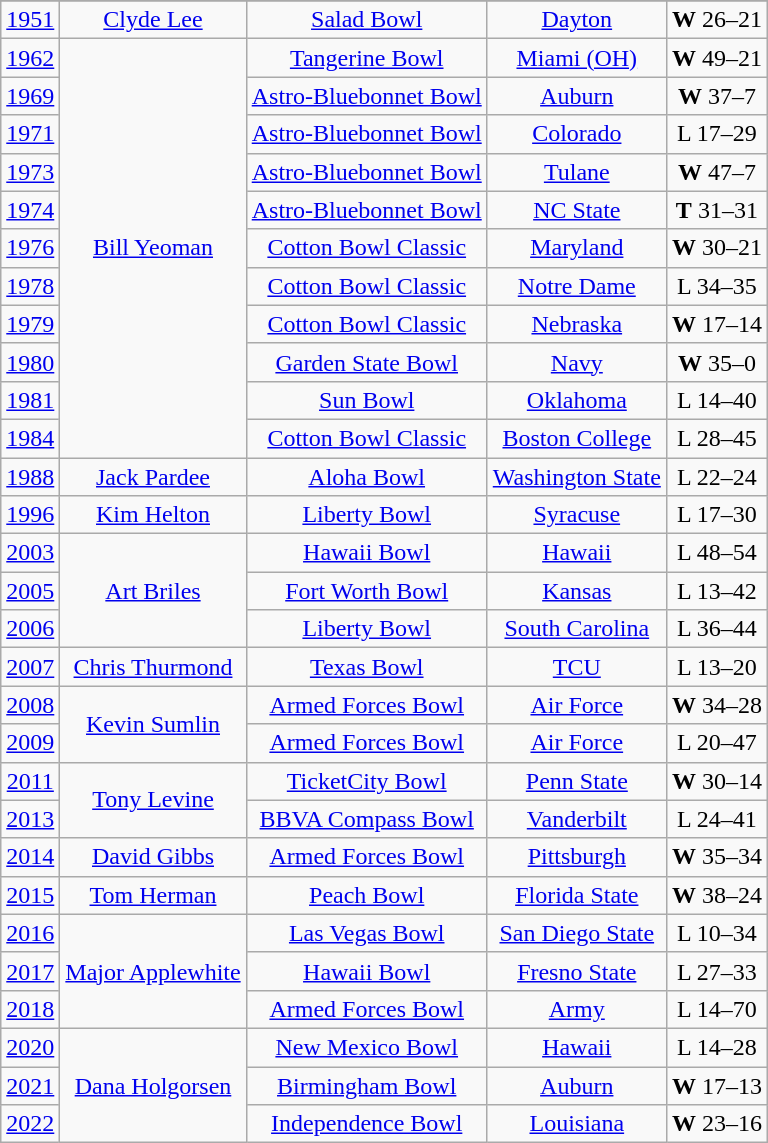<table class="wikitable" style="text-align:center">
<tr>
</tr>
<tr>
<td><a href='#'>1951</a></td>
<td><a href='#'>Clyde Lee</a></td>
<td><a href='#'>Salad Bowl</a></td>
<td><a href='#'>Dayton</a></td>
<td><strong>W</strong> 26–21</td>
</tr>
<tr>
<td><a href='#'>1962</a></td>
<td rowspan=11><a href='#'>Bill Yeoman</a></td>
<td><a href='#'>Tangerine Bowl</a></td>
<td><a href='#'>Miami (OH)</a></td>
<td><strong>W</strong> 49–21</td>
</tr>
<tr>
<td><a href='#'>1969</a></td>
<td><a href='#'>Astro-Bluebonnet Bowl</a></td>
<td><a href='#'>Auburn</a></td>
<td><strong>W</strong> 37–7</td>
</tr>
<tr>
<td><a href='#'>1971</a></td>
<td><a href='#'>Astro-Bluebonnet Bowl</a></td>
<td><a href='#'>Colorado</a></td>
<td>L 17–29</td>
</tr>
<tr>
<td><a href='#'>1973</a></td>
<td><a href='#'>Astro-Bluebonnet Bowl</a></td>
<td><a href='#'>Tulane</a></td>
<td><strong>W</strong> 47–7</td>
</tr>
<tr>
<td><a href='#'>1974</a></td>
<td><a href='#'>Astro-Bluebonnet Bowl</a></td>
<td><a href='#'>NC State</a></td>
<td><strong>T</strong> 31–31</td>
</tr>
<tr>
<td><a href='#'>1976</a></td>
<td><a href='#'>Cotton Bowl Classic</a></td>
<td><a href='#'>Maryland</a></td>
<td><strong>W</strong> 30–21</td>
</tr>
<tr>
<td><a href='#'>1978</a></td>
<td><a href='#'>Cotton Bowl Classic</a></td>
<td><a href='#'>Notre Dame</a></td>
<td>L 34–35</td>
</tr>
<tr>
<td><a href='#'>1979</a></td>
<td><a href='#'>Cotton Bowl Classic</a></td>
<td><a href='#'>Nebraska</a></td>
<td><strong>W</strong> 17–14</td>
</tr>
<tr>
<td><a href='#'>1980</a></td>
<td><a href='#'>Garden State Bowl</a></td>
<td><a href='#'>Navy</a></td>
<td><strong>W</strong> 35–0</td>
</tr>
<tr>
<td><a href='#'>1981</a></td>
<td><a href='#'>Sun Bowl</a></td>
<td><a href='#'>Oklahoma</a></td>
<td>L 14–40</td>
</tr>
<tr>
<td><a href='#'>1984</a></td>
<td><a href='#'>Cotton Bowl Classic</a></td>
<td><a href='#'>Boston College</a></td>
<td>L 28–45</td>
</tr>
<tr>
<td><a href='#'>1988</a></td>
<td><a href='#'>Jack Pardee</a></td>
<td><a href='#'>Aloha Bowl</a></td>
<td><a href='#'>Washington State</a></td>
<td>L 22–24</td>
</tr>
<tr>
<td><a href='#'>1996</a></td>
<td><a href='#'>Kim Helton</a></td>
<td><a href='#'>Liberty Bowl</a></td>
<td><a href='#'>Syracuse</a></td>
<td>L 17–30</td>
</tr>
<tr>
<td><a href='#'>2003</a></td>
<td rowspan=3><a href='#'>Art Briles</a></td>
<td><a href='#'>Hawaii Bowl</a></td>
<td><a href='#'>Hawaii</a></td>
<td>L 48–54</td>
</tr>
<tr>
<td><a href='#'>2005</a></td>
<td><a href='#'>Fort Worth Bowl</a></td>
<td><a href='#'>Kansas</a></td>
<td>L 13–42</td>
</tr>
<tr>
<td><a href='#'>2006</a></td>
<td><a href='#'>Liberty Bowl</a></td>
<td><a href='#'>South Carolina</a></td>
<td>L 36–44</td>
</tr>
<tr>
<td><a href='#'>2007</a></td>
<td><a href='#'>Chris Thurmond</a></td>
<td><a href='#'>Texas Bowl</a></td>
<td><a href='#'>TCU</a></td>
<td>L 13–20</td>
</tr>
<tr>
<td><a href='#'>2008</a></td>
<td rowspan=2><a href='#'>Kevin Sumlin</a></td>
<td><a href='#'>Armed Forces Bowl</a></td>
<td><a href='#'>Air Force</a></td>
<td><strong>W</strong> 34–28</td>
</tr>
<tr>
<td><a href='#'>2009</a></td>
<td><a href='#'>Armed Forces Bowl</a></td>
<td><a href='#'>Air Force</a></td>
<td>L 20–47</td>
</tr>
<tr>
<td><a href='#'>2011</a></td>
<td rowspan=2><a href='#'>Tony Levine</a></td>
<td><a href='#'>TicketCity Bowl</a></td>
<td><a href='#'>Penn State</a></td>
<td><strong>W</strong> 30–14</td>
</tr>
<tr>
<td><a href='#'>2013</a></td>
<td><a href='#'>BBVA Compass Bowl</a></td>
<td><a href='#'>Vanderbilt</a></td>
<td>L 24–41</td>
</tr>
<tr>
<td><a href='#'>2014</a></td>
<td><a href='#'>David Gibbs</a></td>
<td><a href='#'>Armed Forces Bowl</a></td>
<td><a href='#'>Pittsburgh</a></td>
<td><strong>W</strong> 35–34</td>
</tr>
<tr>
<td><a href='#'>2015</a></td>
<td><a href='#'>Tom Herman</a></td>
<td><a href='#'>Peach Bowl</a></td>
<td><a href='#'>Florida State</a></td>
<td><strong>W</strong> 38–24</td>
</tr>
<tr>
<td><a href='#'>2016</a></td>
<td rowspan=3><a href='#'>Major Applewhite</a></td>
<td><a href='#'>Las Vegas Bowl</a></td>
<td><a href='#'>San Diego State</a></td>
<td>L 10–34</td>
</tr>
<tr>
<td><a href='#'>2017</a></td>
<td><a href='#'>Hawaii Bowl</a></td>
<td><a href='#'>Fresno State</a></td>
<td>L 27–33</td>
</tr>
<tr>
<td><a href='#'>2018</a></td>
<td><a href='#'>Armed Forces Bowl</a></td>
<td><a href='#'>Army</a></td>
<td>L 14–70</td>
</tr>
<tr>
<td><a href='#'>2020</a></td>
<td rowspan=3><a href='#'>Dana Holgorsen</a></td>
<td><a href='#'>New Mexico Bowl</a></td>
<td><a href='#'>Hawaii</a></td>
<td>L 14–28</td>
</tr>
<tr>
<td><a href='#'>2021</a></td>
<td><a href='#'>Birmingham Bowl</a></td>
<td><a href='#'>Auburn</a></td>
<td><strong>W</strong> 17–13</td>
</tr>
<tr>
<td><a href='#'>2022</a></td>
<td><a href='#'>Independence Bowl</a></td>
<td><a href='#'>Louisiana</a></td>
<td><strong>W</strong> 23–16</td>
</tr>
</table>
